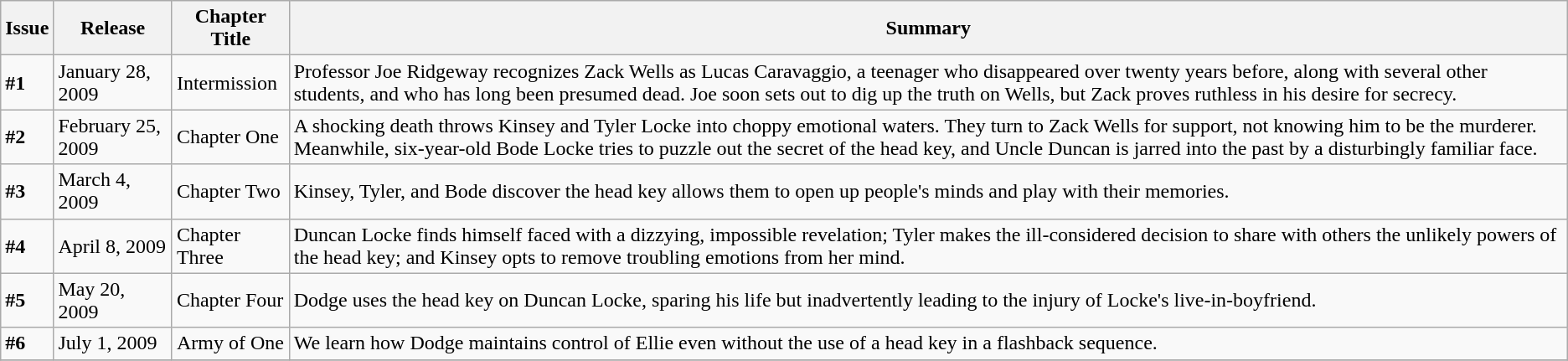<table class="wikitable">
<tr>
<th><strong>Issue</strong></th>
<th><strong>Release</strong></th>
<th><strong>Chapter Title</strong></th>
<th><strong>Summary</strong></th>
</tr>
<tr>
<td><strong>#1</strong></td>
<td>January 28, 2009</td>
<td>Intermission</td>
<td>Professor Joe Ridgeway recognizes Zack Wells as Lucas Caravaggio, a teenager who disappeared over twenty years before, along with several other students, and who has long been presumed dead. Joe soon sets out to dig up the truth on Wells, but Zack proves ruthless in his desire for secrecy.</td>
</tr>
<tr>
<td><strong>#2</strong></td>
<td>February 25, 2009</td>
<td>Chapter One</td>
<td>A shocking death throws Kinsey and Tyler Locke into choppy emotional waters. They turn to Zack Wells for support, not knowing him to be the murderer. Meanwhile, six-year-old Bode Locke tries to puzzle out the secret of the head key, and Uncle Duncan is jarred into the past by a disturbingly familiar face.</td>
</tr>
<tr>
<td><strong>#3</strong></td>
<td>March 4, 2009</td>
<td>Chapter Two</td>
<td>Kinsey, Tyler, and Bode discover the head key allows them to open up people's minds and play with their memories.</td>
</tr>
<tr>
<td><strong>#4</strong></td>
<td>April 8, 2009</td>
<td>Chapter Three</td>
<td>Duncan Locke finds himself faced with a dizzying, impossible revelation; Tyler makes the ill-considered decision to share with others the unlikely powers of the head key; and Kinsey opts to remove troubling emotions from her mind.</td>
</tr>
<tr>
<td><strong>#5</strong></td>
<td>May 20, 2009</td>
<td>Chapter Four</td>
<td>Dodge uses the head key on Duncan Locke, sparing his life but inadvertently leading to the injury of Locke's live-in-boyfriend.</td>
</tr>
<tr>
<td><strong>#6</strong></td>
<td>July 1, 2009</td>
<td>Army of One</td>
<td>We learn how Dodge maintains control of Ellie even without the use of a head key in a flashback sequence.</td>
</tr>
<tr>
</tr>
</table>
